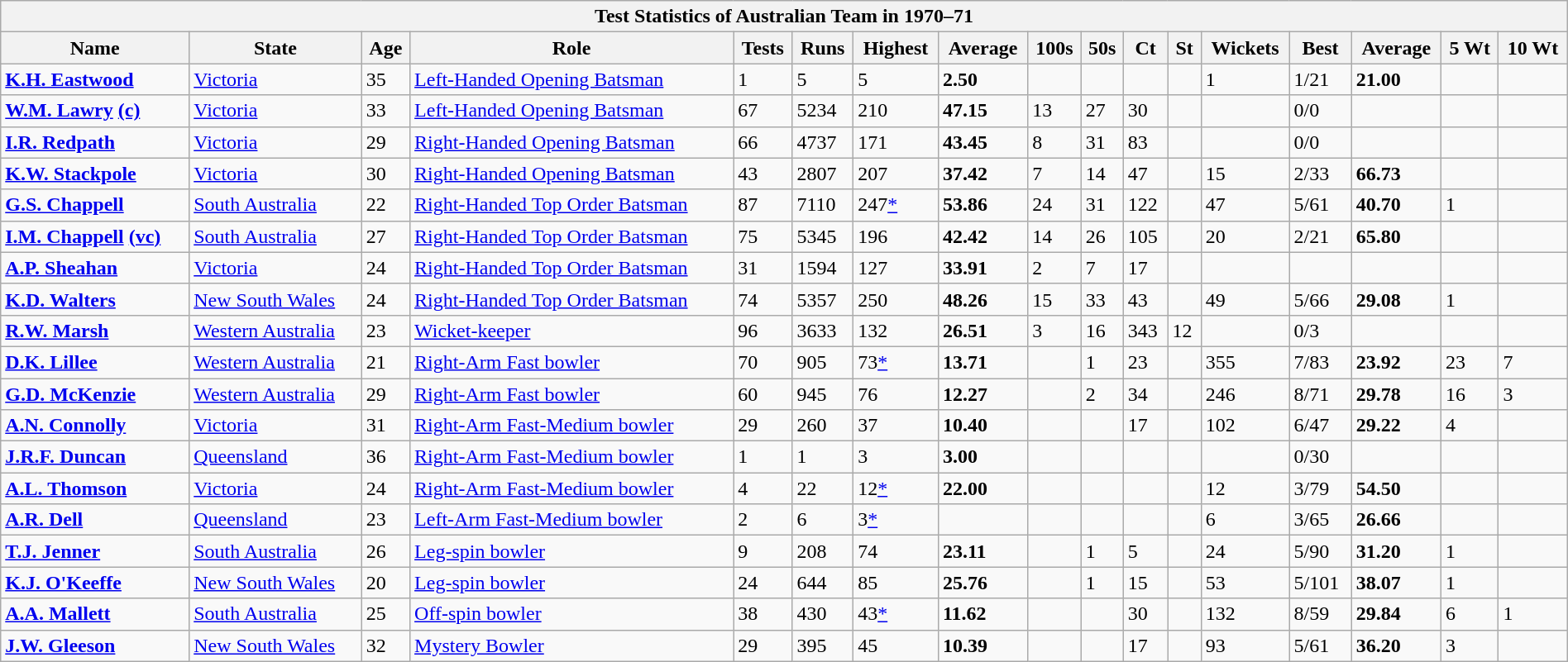<table class="wikitable" style="width:100%;">
<tr>
<th colspan=17>Test Statistics of Australian Team in 1970–71</th>
</tr>
<tr>
<th>Name</th>
<th>State</th>
<th>Age</th>
<th>Role</th>
<th>Tests</th>
<th>Runs</th>
<th>Highest</th>
<th>Average</th>
<th>100s</th>
<th>50s</th>
<th>Ct</th>
<th>St</th>
<th>Wickets</th>
<th>Best</th>
<th>Average</th>
<th>5 Wt</th>
<th>10 Wt</th>
</tr>
<tr align=left>
<td><strong><a href='#'>K.H. Eastwood</a></strong></td>
<td><a href='#'>Victoria</a></td>
<td>35</td>
<td><a href='#'>Left-Handed Opening Batsman</a></td>
<td>1</td>
<td>5</td>
<td>5</td>
<td><strong>2.50</strong></td>
<td></td>
<td></td>
<td></td>
<td></td>
<td>1</td>
<td>1/21</td>
<td><strong>21.00</strong></td>
<td></td>
<td></td>
</tr>
<tr align=left>
<td><strong><a href='#'>W.M. Lawry</a> <a href='#'>(c)</a></strong></td>
<td><a href='#'>Victoria</a></td>
<td>33</td>
<td><a href='#'>Left-Handed Opening Batsman</a></td>
<td>67</td>
<td>5234</td>
<td>210</td>
<td><strong>47.15</strong></td>
<td>13</td>
<td>27</td>
<td>30</td>
<td></td>
<td></td>
<td>0/0</td>
<td></td>
<td></td>
<td></td>
</tr>
<tr align=left>
<td><strong><a href='#'>I.R. Redpath</a></strong></td>
<td><a href='#'>Victoria</a></td>
<td>29</td>
<td><a href='#'>Right-Handed Opening Batsman</a></td>
<td>66</td>
<td>4737</td>
<td>171</td>
<td><strong>43.45</strong></td>
<td>8</td>
<td>31</td>
<td>83</td>
<td></td>
<td></td>
<td>0/0</td>
<td></td>
<td></td>
<td></td>
</tr>
<tr align=left>
<td><strong><a href='#'>K.W. Stackpole</a></strong></td>
<td><a href='#'>Victoria</a></td>
<td>30</td>
<td><a href='#'>Right-Handed Opening Batsman</a></td>
<td>43</td>
<td>2807</td>
<td>207</td>
<td><strong>37.42</strong></td>
<td>7</td>
<td>14</td>
<td>47</td>
<td></td>
<td>15</td>
<td>2/33</td>
<td><strong>66.73</strong></td>
<td></td>
<td></td>
</tr>
<tr align=left>
<td><strong><a href='#'>G.S. Chappell</a></strong></td>
<td><a href='#'>South Australia</a></td>
<td>22</td>
<td><a href='#'>Right-Handed Top Order Batsman</a></td>
<td>87</td>
<td>7110</td>
<td>247<a href='#'>*</a></td>
<td><strong>53.86</strong></td>
<td>24</td>
<td>31</td>
<td>122</td>
<td></td>
<td>47</td>
<td>5/61</td>
<td><strong>40.70</strong></td>
<td>1</td>
<td></td>
</tr>
<tr align=left>
<td><strong><a href='#'>I.M. Chappell</a> <a href='#'>(vc)</a></strong></td>
<td><a href='#'>South Australia</a></td>
<td>27</td>
<td><a href='#'>Right-Handed Top Order Batsman</a></td>
<td>75</td>
<td>5345</td>
<td>196</td>
<td><strong>42.42</strong></td>
<td>14</td>
<td>26</td>
<td>105</td>
<td></td>
<td>20</td>
<td>2/21</td>
<td><strong>65.80</strong></td>
<td></td>
<td></td>
</tr>
<tr align=left>
<td><strong><a href='#'>A.P. Sheahan</a></strong></td>
<td><a href='#'>Victoria</a></td>
<td>24</td>
<td><a href='#'>Right-Handed Top Order Batsman</a></td>
<td>31</td>
<td>1594</td>
<td>127</td>
<td><strong>33.91</strong></td>
<td>2</td>
<td>7</td>
<td>17</td>
<td></td>
<td></td>
<td></td>
<td></td>
<td></td>
<td></td>
</tr>
<tr align=left>
<td><strong><a href='#'>K.D. Walters</a></strong></td>
<td><a href='#'>New South Wales</a></td>
<td>24</td>
<td><a href='#'>Right-Handed Top Order Batsman</a></td>
<td>74</td>
<td>5357</td>
<td>250</td>
<td><strong>48.26</strong></td>
<td>15</td>
<td>33</td>
<td>43</td>
<td></td>
<td>49</td>
<td>5/66</td>
<td><strong>29.08</strong></td>
<td>1</td>
<td></td>
</tr>
<tr align=left>
<td><strong><a href='#'>R.W. Marsh</a></strong></td>
<td><a href='#'>Western Australia</a></td>
<td>23</td>
<td><a href='#'>Wicket-keeper</a></td>
<td>96</td>
<td>3633</td>
<td>132</td>
<td><strong>26.51</strong></td>
<td>3</td>
<td>16</td>
<td>343</td>
<td>12</td>
<td></td>
<td>0/3</td>
<td></td>
<td></td>
<td></td>
</tr>
<tr align=left>
<td><strong><a href='#'>D.K. Lillee</a></strong></td>
<td><a href='#'>Western Australia</a></td>
<td>21</td>
<td><a href='#'>Right-Arm Fast bowler</a></td>
<td>70</td>
<td>905</td>
<td>73<a href='#'>*</a></td>
<td><strong>13.71</strong></td>
<td></td>
<td>1</td>
<td>23</td>
<td></td>
<td>355</td>
<td>7/83</td>
<td><strong>23.92</strong></td>
<td>23</td>
<td>7</td>
</tr>
<tr align=left>
<td><strong><a href='#'>G.D. McKenzie</a></strong></td>
<td><a href='#'>Western Australia</a></td>
<td>29</td>
<td><a href='#'>Right-Arm Fast bowler</a></td>
<td>60</td>
<td>945</td>
<td>76</td>
<td><strong>12.27</strong></td>
<td></td>
<td>2</td>
<td>34</td>
<td></td>
<td>246</td>
<td>8/71</td>
<td><strong>29.78</strong></td>
<td>16</td>
<td>3</td>
</tr>
<tr align=left>
<td><strong><a href='#'>A.N. Connolly</a></strong></td>
<td><a href='#'>Victoria</a></td>
<td>31</td>
<td><a href='#'>Right-Arm Fast-Medium bowler</a></td>
<td>29</td>
<td>260</td>
<td>37</td>
<td><strong>10.40</strong></td>
<td></td>
<td></td>
<td>17</td>
<td></td>
<td>102</td>
<td>6/47</td>
<td><strong>29.22</strong></td>
<td>4</td>
<td></td>
</tr>
<tr align=left>
<td><strong><a href='#'>J.R.F. Duncan</a></strong></td>
<td><a href='#'>Queensland</a></td>
<td>36</td>
<td><a href='#'>Right-Arm Fast-Medium bowler</a></td>
<td>1</td>
<td>1</td>
<td>3</td>
<td><strong>3.00</strong></td>
<td></td>
<td></td>
<td></td>
<td></td>
<td></td>
<td>0/30</td>
<td></td>
<td></td>
<td></td>
</tr>
<tr align=left>
<td><strong><a href='#'>A.L. Thomson</a></strong></td>
<td><a href='#'>Victoria</a></td>
<td>24</td>
<td><a href='#'>Right-Arm Fast-Medium bowler</a></td>
<td>4</td>
<td>22</td>
<td>12<a href='#'>*</a></td>
<td><strong>22.00</strong></td>
<td></td>
<td></td>
<td></td>
<td></td>
<td>12</td>
<td>3/79</td>
<td><strong>54.50</strong></td>
<td></td>
<td></td>
</tr>
<tr align=left>
<td><strong><a href='#'>A.R. Dell</a></strong></td>
<td><a href='#'>Queensland</a></td>
<td>23</td>
<td><a href='#'>Left-Arm Fast-Medium bowler</a></td>
<td>2</td>
<td>6</td>
<td>3<a href='#'>*</a></td>
<td></td>
<td></td>
<td></td>
<td></td>
<td></td>
<td>6</td>
<td>3/65</td>
<td><strong>26.66</strong></td>
<td></td>
<td></td>
</tr>
<tr align=left>
<td><strong><a href='#'>T.J. Jenner</a></strong></td>
<td><a href='#'>South Australia</a></td>
<td>26</td>
<td><a href='#'>Leg-spin bowler</a></td>
<td>9</td>
<td>208</td>
<td>74</td>
<td><strong>23.11</strong></td>
<td></td>
<td>1</td>
<td>5</td>
<td></td>
<td>24</td>
<td>5/90</td>
<td><strong>31.20</strong></td>
<td>1</td>
<td></td>
</tr>
<tr align=left>
<td><strong><a href='#'>K.J. O'Keeffe</a></strong></td>
<td><a href='#'>New South Wales</a></td>
<td>20</td>
<td><a href='#'>Leg-spin bowler</a></td>
<td>24</td>
<td>644</td>
<td>85</td>
<td><strong>25.76</strong></td>
<td></td>
<td>1</td>
<td>15</td>
<td></td>
<td>53</td>
<td>5/101</td>
<td><strong>38.07</strong></td>
<td>1</td>
<td></td>
</tr>
<tr align=left>
<td><strong><a href='#'>A.A. Mallett</a></strong></td>
<td><a href='#'>South Australia</a></td>
<td>25</td>
<td><a href='#'>Off-spin bowler</a></td>
<td>38</td>
<td>430</td>
<td>43<a href='#'>*</a></td>
<td><strong>11.62</strong></td>
<td></td>
<td></td>
<td>30</td>
<td></td>
<td>132</td>
<td>8/59</td>
<td><strong>29.84</strong></td>
<td>6</td>
<td>1</td>
</tr>
<tr align=left>
<td><strong><a href='#'>J.W. Gleeson</a></strong></td>
<td><a href='#'>New South Wales</a></td>
<td>32</td>
<td><a href='#'>Mystery Bowler</a></td>
<td>29</td>
<td>395</td>
<td>45</td>
<td><strong>10.39</strong></td>
<td></td>
<td></td>
<td>17</td>
<td></td>
<td>93</td>
<td>5/61</td>
<td><strong>36.20</strong></td>
<td>3</td>
<td></td>
</tr>
</table>
